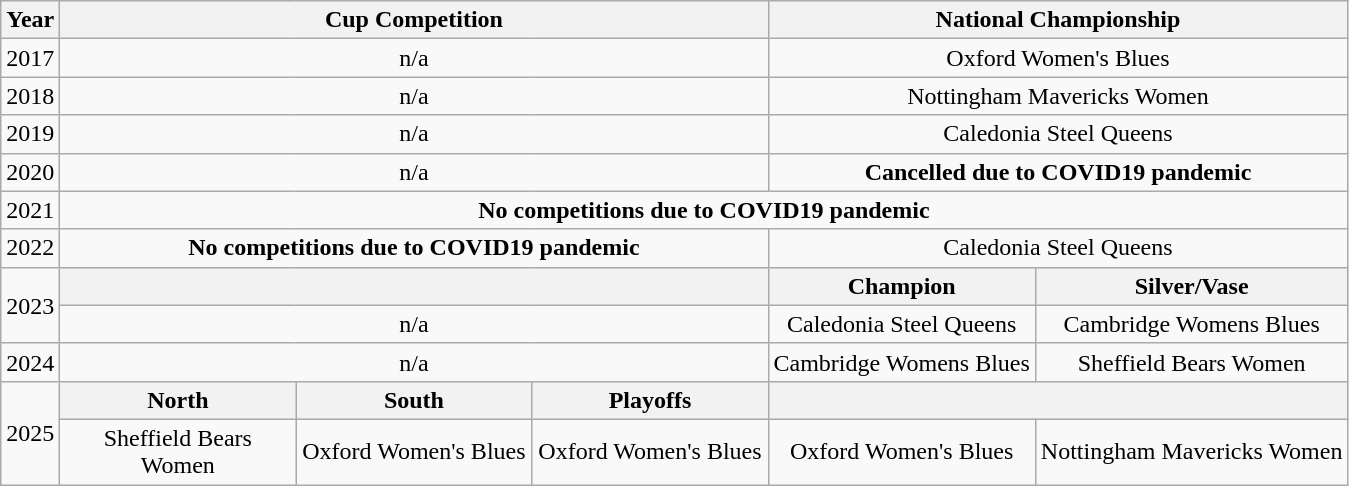<table class="wikitable" border="1">
<tr>
<th>Year</th>
<th colspan="3" align="center">Cup Competition</th>
<th align="center" colspan="2">National Championship</th>
</tr>
<tr>
<td>2017</td>
<td align="center" colspan="3">n/a</td>
<td align="center" colspan="2">Oxford Women's Blues</td>
</tr>
<tr>
<td>2018</td>
<td align="center" colspan="3">n/a</td>
<td align="center" colspan="2">Nottingham Mavericks Women</td>
</tr>
<tr>
<td>2019</td>
<td align="center" colspan="3">n/a</td>
<td align="center" colspan="2">Caledonia Steel Queens</td>
</tr>
<tr>
<td>2020</td>
<td align="center" colspan="3">n/a</td>
<td colspan="2" align="center"><strong>Cancelled due to COVID19 pandemic</strong></td>
</tr>
<tr>
<td>2021</td>
<td colspan="5" align="center"><strong>No competitions due to COVID19 pandemic</strong></td>
</tr>
<tr>
<td>2022</td>
<td colspan="3" align="center"><strong>No competitions due to COVID19 pandemic</strong></td>
<td colspan="2" align="center">Caledonia Steel Queens</td>
</tr>
<tr>
<td rowspan="2">2023</td>
<th align="center" colspan="3"></th>
<th>Champion</th>
<th>Silver/Vase</th>
</tr>
<tr>
<td align="center" colspan="3">n/a</td>
<td align="center">Caledonia Steel Queens</td>
<td align="center">Cambridge Womens Blues</td>
</tr>
<tr>
<td>2024</td>
<td align="center" colspan="3">n/a</td>
<td align="center">Cambridge Womens Blues</td>
<td align="center">Sheffield Bears Women</td>
</tr>
<tr>
<td rowspan="2">2025</td>
<th align="center" width="150px">North</th>
<th align="center" width="150px">South</th>
<th align="center" width="150px">Playoffs</th>
<th colspan="2"></th>
</tr>
<tr>
<td align="center">Sheffield Bears Women</td>
<td align="center">Oxford Women's Blues</td>
<td align="center">Oxford Women's Blues</td>
<td align="center">Oxford Women's Blues</td>
<td align="center">Nottingham Mavericks Women</td>
</tr>
</table>
